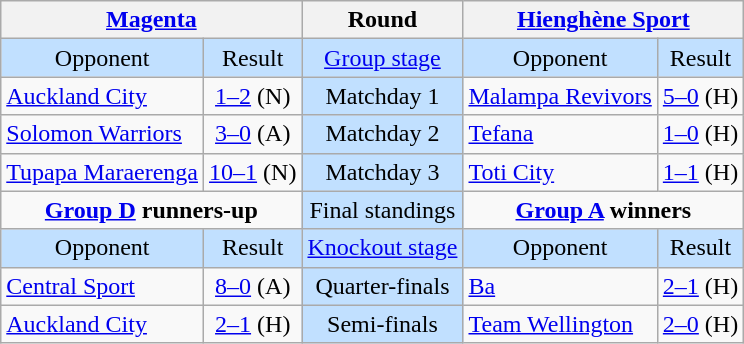<table class="wikitable" style="text-align:center">
<tr>
<th colspan="2"> <a href='#'>Magenta</a></th>
<th>Round</th>
<th colspan="2"> <a href='#'>Hienghène Sport</a></th>
</tr>
<tr style="background:#C1E0FF">
<td>Opponent</td>
<td>Result</td>
<td><a href='#'>Group stage</a></td>
<td>Opponent</td>
<td>Result</td>
</tr>
<tr>
<td style="text-align:left"> <a href='#'>Auckland City</a></td>
<td><a href='#'>1–2</a> (N)</td>
<td style="background:#C1E0FF">Matchday 1</td>
<td style="text-align:left"> <a href='#'>Malampa Revivors</a></td>
<td><a href='#'>5–0</a> (H)</td>
</tr>
<tr>
<td style="text-align:left"> <a href='#'>Solomon Warriors</a></td>
<td><a href='#'>3–0</a> (A)</td>
<td style="background:#C1E0FF">Matchday 2</td>
<td style="text-align:left"> <a href='#'>Tefana</a></td>
<td><a href='#'>1–0</a> (H)</td>
</tr>
<tr>
<td style="text-align:left"> <a href='#'>Tupapa Maraerenga</a></td>
<td><a href='#'>10–1</a> (N)</td>
<td style="background:#C1E0FF">Matchday 3</td>
<td style="text-align:left"> <a href='#'>Toti City</a></td>
<td><a href='#'>1–1</a> (H)</td>
</tr>
<tr>
<td colspan="2" style="vertical-align:top"><strong><a href='#'>Group D</a> runners-up</strong><br></td>
<td style="background:#C1E0FF">Final standings</td>
<td colspan="2" style="vertical-align:top"><strong><a href='#'>Group A</a> winners</strong><br></td>
</tr>
<tr style="background:#C1E0FF">
<td>Opponent</td>
<td>Result</td>
<td><a href='#'>Knockout stage</a></td>
<td>Opponent</td>
<td>Result</td>
</tr>
<tr>
<td style="text-align:left"> <a href='#'>Central Sport</a></td>
<td><a href='#'>8–0</a> (A)</td>
<td style="background:#C1E0FF">Quarter-finals</td>
<td style="text-align:left"> <a href='#'>Ba</a></td>
<td><a href='#'>2–1</a>  (H)</td>
</tr>
<tr>
<td style="text-align:left"> <a href='#'>Auckland City</a></td>
<td><a href='#'>2–1</a> (H)</td>
<td style="background:#C1E0FF">Semi-finals</td>
<td style="text-align:left"> <a href='#'>Team Wellington</a></td>
<td><a href='#'>2–0</a> (H)</td>
</tr>
</table>
